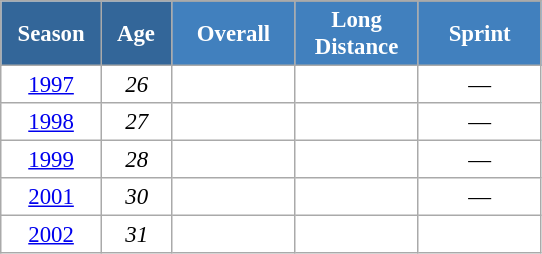<table class="wikitable" style="font-size:95%; text-align:center; border:grey solid 1px; border-collapse:collapse; background:#ffffff;">
<tr>
<th style="background-color:#369; color:white; width:60px;" rowspan="2"> Season </th>
<th style="background-color:#369; color:white; width:40px;" rowspan="2"> Age </th>
</tr>
<tr>
<th style="background-color:#4180be; color:white; width:75px;">Overall</th>
<th style="background-color:#4180be; color:white; width:75px;">Long Distance</th>
<th style="background-color:#4180be; color:white; width:75px;">Sprint</th>
</tr>
<tr>
<td><a href='#'>1997</a></td>
<td><em>26</em></td>
<td></td>
<td></td>
<td>—</td>
</tr>
<tr>
<td><a href='#'>1998</a></td>
<td><em>27</em></td>
<td></td>
<td></td>
<td>—</td>
</tr>
<tr>
<td><a href='#'>1999</a></td>
<td><em>28</em></td>
<td></td>
<td></td>
<td>—</td>
</tr>
<tr>
<td><a href='#'>2001</a></td>
<td><em>30</em></td>
<td></td>
<td></td>
<td>—</td>
</tr>
<tr>
<td><a href='#'>2002</a></td>
<td><em>31</em></td>
<td></td>
<td></td>
<td></td>
</tr>
</table>
